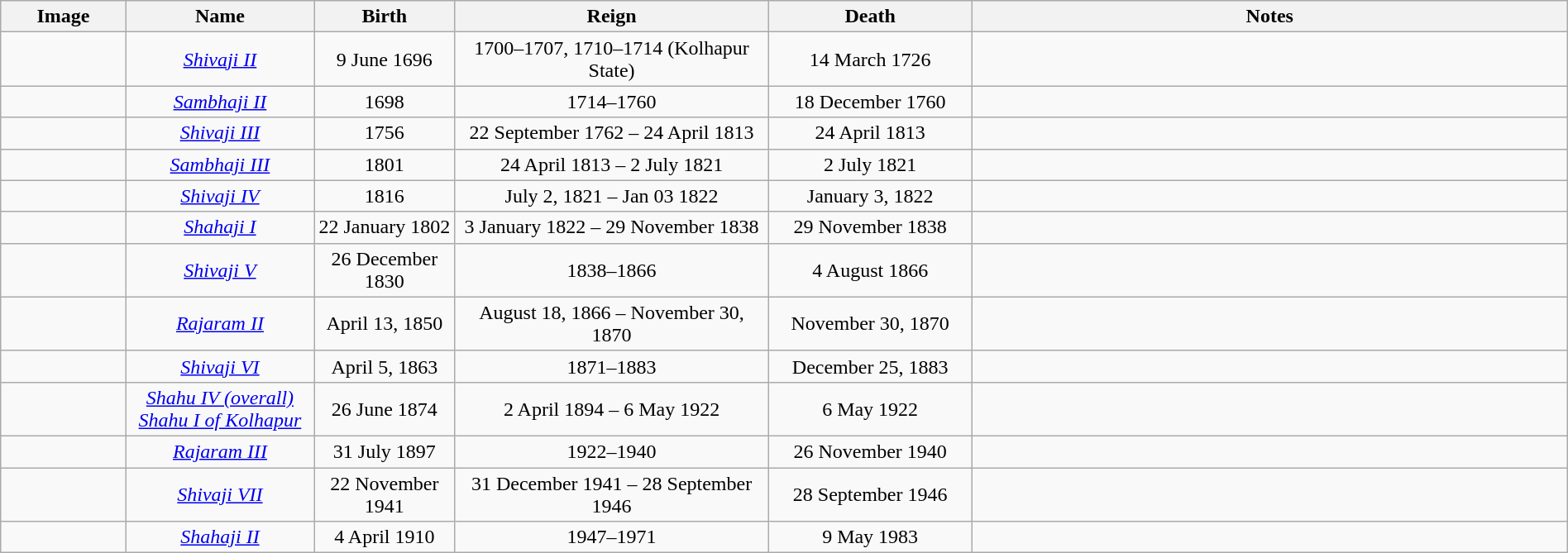<table style="width:100%;" class="wikitable">
<tr>
<th style="width:8%;">Image</th>
<th style="width:12%;">Name</th>
<th style="width:9%;">Birth</th>
<th style="width:20%;">Reign</th>
<th style="width:13%;">Death</th>
<th>Notes</th>
</tr>
<tr>
<td style="text-align:center;"></td>
<td style="text-align:center;"><em><a href='#'>Shivaji II</a></em></td>
<td style="text-align:center;">9 June 1696</td>
<td style="text-align:center;">1700–1707, 1710–1714 (Kolhapur State)</td>
<td style="text-align:center;">14 March 1726</td>
<td></td>
</tr>
<tr>
<td style="text-align:center;"></td>
<td style="text-align:center;"><em><a href='#'>Sambhaji II</a></em></td>
<td style="text-align:center;">1698</td>
<td style="text-align:center;">1714–1760</td>
<td style="text-align:center;">18 December 1760</td>
<td></td>
</tr>
<tr>
<td style="text-align:center;"></td>
<td style="text-align:center;"><em><a href='#'>Shivaji III</a></em></td>
<td style="text-align:center;">1756</td>
<td style="text-align:center;">22 September 1762 – 24 April 1813</td>
<td style="text-align:center;">24 April 1813</td>
<td></td>
</tr>
<tr>
<td style="text-align:center;"></td>
<td style="text-align:center;"><em><a href='#'>Sambhaji III</a></em></td>
<td style="text-align:center;">1801</td>
<td style="text-align:center;">24 April 1813 – 2 July 1821</td>
<td style="text-align:center;">2 July 1821</td>
<td></td>
</tr>
<tr>
<td style="text-align:center;"></td>
<td style="text-align:center;"><em><a href='#'>Shivaji IV</a></em></td>
<td style="text-align:center;">1816</td>
<td style="text-align:center;">July 2, 1821 – Jan 03 1822</td>
<td style="text-align:center;">January 3, 1822</td>
<td></td>
</tr>
<tr>
<td style="text-align:center;"></td>
<td style="text-align:center;"><em><a href='#'>Shahaji I</a></em></td>
<td style="text-align:center;">22 January 1802</td>
<td style="text-align:center;">3 January 1822 – 29 November 1838</td>
<td style="text-align:center;">29 November 1838</td>
<td></td>
</tr>
<tr>
<td style="text-align:center;"></td>
<td style="text-align:center;"><em><a href='#'>Shivaji V</a></em></td>
<td style="text-align:center;">26 December 1830</td>
<td style="text-align:center;">1838–1866</td>
<td style="text-align:center;">4 August 1866</td>
<td></td>
</tr>
<tr>
<td style="text-align:center;"></td>
<td style="text-align:center;"><em><a href='#'>Rajaram II</a></em></td>
<td style="text-align:center;">April 13, 1850</td>
<td style="text-align:center;">August 18, 1866 – November 30, 1870</td>
<td style="text-align:center;">November 30, 1870</td>
<td></td>
</tr>
<tr>
<td style="text-align:center;"></td>
<td style="text-align:center;"><em><a href='#'>Shivaji VI</a></em></td>
<td style="text-align:center;">April 5, 1863</td>
<td style="text-align:center;">1871–1883</td>
<td style="text-align:center;">December 25, 1883</td>
<td></td>
</tr>
<tr>
<td style="text-align:center;"></td>
<td style="text-align:center;"><em><a href='#'>Shahu IV (overall)<br>Shahu I of Kolhapur</a></em></td>
<td style="text-align:center;">26 June 1874</td>
<td style="text-align:center;">2 April 1894 – 6 May 1922</td>
<td style="text-align:center;">6 May 1922</td>
<td></td>
</tr>
<tr>
<td style="text-align:center;"></td>
<td style="text-align:center;"><em><a href='#'>Rajaram III</a></em></td>
<td style="text-align:center;">31 July 1897</td>
<td style="text-align:center;">1922–1940</td>
<td style="text-align:center;">26 November 1940</td>
<td></td>
</tr>
<tr>
<td style="text-align:center;"></td>
<td style="text-align:center;"><em><a href='#'>Shivaji VII</a></em></td>
<td style="text-align:center;">22 November 1941</td>
<td style="text-align:center;">31 December 1941 – 28 September 1946</td>
<td style="text-align:center;">28 September 1946</td>
<td></td>
</tr>
<tr>
<td style="text-align:center;"></td>
<td style="text-align:center;"><em><a href='#'>Shahaji II</a></em></td>
<td style="text-align:center;">4 April 1910</td>
<td style="text-align:center;">1947–1971</td>
<td style="text-align:center;">9 May 1983</td>
<td></td>
</tr>
</table>
